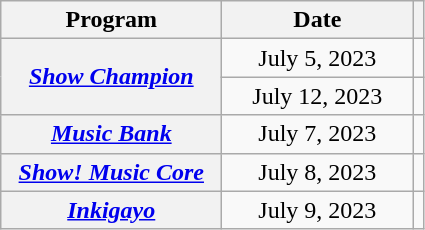<table class="sortable wikitable plainrowheaders" style="text-align:center;">
<tr>
<th scope="col" width="140">Program</th>
<th scope="col" width="120">Date</th>
<th scope="col" class="unsortable"></th>
</tr>
<tr>
<th scope="row" rowspan="2"><em><a href='#'>Show Champion</a></em></th>
<td>July 5, 2023</td>
<td></td>
</tr>
<tr>
<td>July 12, 2023</td>
<td></td>
</tr>
<tr>
<th scope="row"><em><a href='#'>Music Bank</a></em></th>
<td>July 7, 2023</td>
<td></td>
</tr>
<tr>
<th scope="row"><em><a href='#'>Show! Music Core</a></em></th>
<td>July 8, 2023</td>
<td></td>
</tr>
<tr>
<th scope="row"><em><a href='#'>Inkigayo</a></em></th>
<td>July 9, 2023</td>
<td></td>
</tr>
</table>
